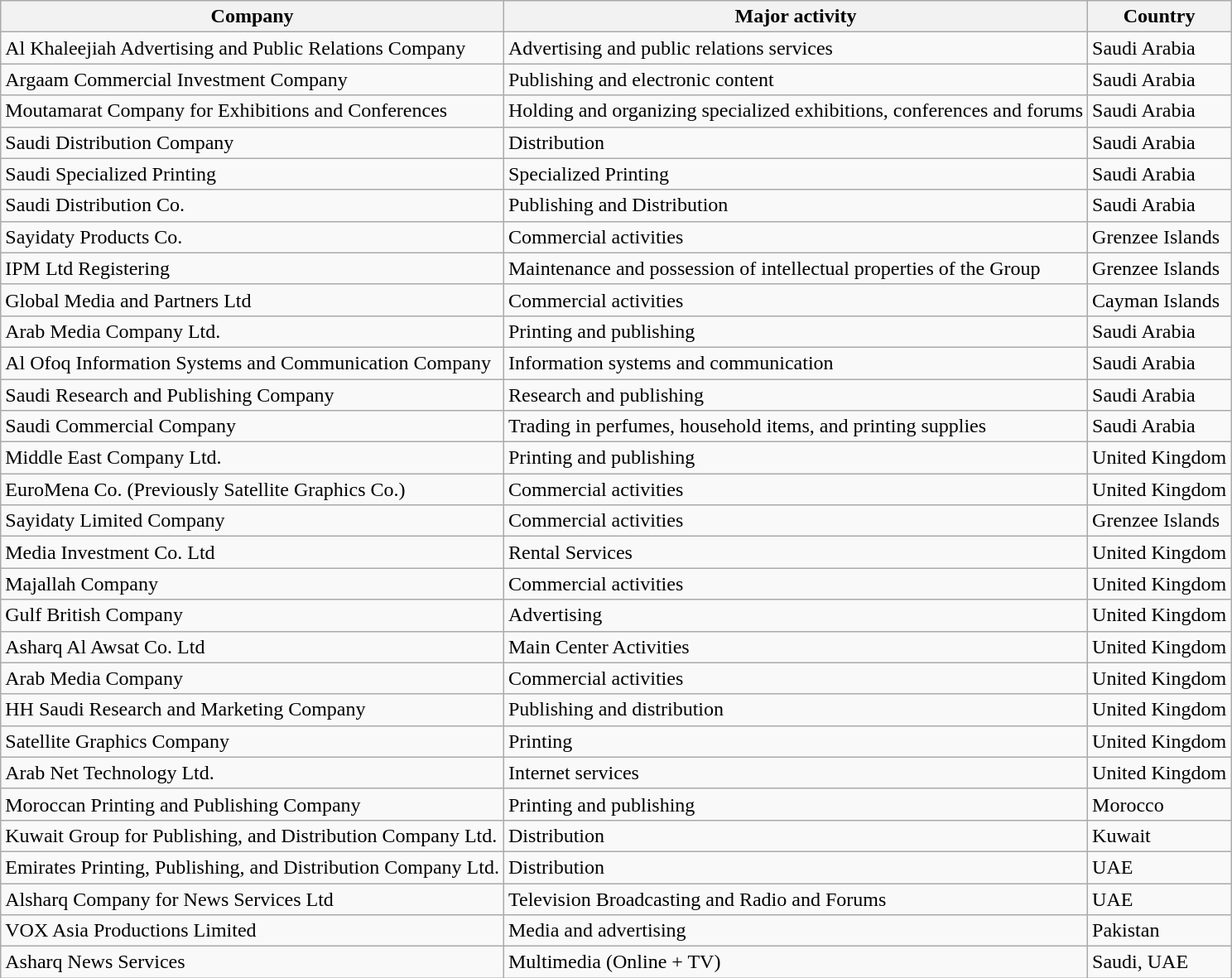<table class="wikitable">
<tr>
<th>Company</th>
<th>Major activity</th>
<th>Country</th>
</tr>
<tr>
<td>Al Khaleejiah Advertising and Public Relations Company</td>
<td>Advertising and public relations services</td>
<td>Saudi Arabia</td>
</tr>
<tr>
<td>Argaam Commercial Investment Company</td>
<td>Publishing and electronic content</td>
<td>Saudi Arabia</td>
</tr>
<tr>
<td>Moutamarat Company for Exhibitions and Conferences</td>
<td>Holding and organizing specialized exhibitions, conferences and forums</td>
<td>Saudi Arabia</td>
</tr>
<tr>
<td>Saudi Distribution Company</td>
<td>Distribution</td>
<td>Saudi Arabia</td>
</tr>
<tr>
<td>Saudi Specialized Printing</td>
<td>Specialized Printing</td>
<td>Saudi Arabia</td>
</tr>
<tr>
<td>Saudi Distribution Co.</td>
<td>Publishing and Distribution</td>
<td>Saudi Arabia</td>
</tr>
<tr>
<td>Sayidaty Products Co.</td>
<td>Commercial activities</td>
<td>Grenzee Islands</td>
</tr>
<tr>
<td>IPM Ltd Registering</td>
<td>Maintenance and possession of intellectual properties of the Group</td>
<td>Grenzee Islands</td>
</tr>
<tr>
<td>Global Media and Partners Ltd</td>
<td>Commercial activities</td>
<td>Cayman Islands</td>
</tr>
<tr>
<td>Arab Media Company Ltd.</td>
<td>Printing and publishing</td>
<td>Saudi Arabia</td>
</tr>
<tr>
<td>Al Ofoq Information Systems and Communication Company</td>
<td>Information systems and communication</td>
<td>Saudi Arabia</td>
</tr>
<tr>
<td>Saudi Research and Publishing Company</td>
<td>Research and publishing</td>
<td>Saudi Arabia</td>
</tr>
<tr>
<td>Saudi Commercial Company</td>
<td>Trading in perfumes, household items, and printing supplies</td>
<td>Saudi Arabia</td>
</tr>
<tr>
<td>Middle East Company Ltd.</td>
<td>Printing and publishing</td>
<td>United Kingdom</td>
</tr>
<tr>
<td>EuroMena Co. (Previously Satellite Graphics Co.)</td>
<td>Commercial activities</td>
<td>United Kingdom</td>
</tr>
<tr>
<td>Sayidaty Limited Company</td>
<td>Commercial activities</td>
<td>Grenzee Islands</td>
</tr>
<tr>
<td>Media Investment Co. Ltd</td>
<td>Rental Services</td>
<td>United Kingdom</td>
</tr>
<tr>
<td>Majallah Company</td>
<td>Commercial activities</td>
<td>United Kingdom</td>
</tr>
<tr>
<td>Gulf British Company</td>
<td>Advertising</td>
<td>United Kingdom</td>
</tr>
<tr>
<td>Asharq Al Awsat Co. Ltd</td>
<td>Main Center Activities</td>
<td>United Kingdom</td>
</tr>
<tr>
<td>Arab Media Company</td>
<td>Commercial activities</td>
<td>United Kingdom</td>
</tr>
<tr>
<td>HH Saudi Research and Marketing Company</td>
<td>Publishing and distribution</td>
<td>United Kingdom</td>
</tr>
<tr>
<td>Satellite Graphics Company</td>
<td>Printing</td>
<td>United Kingdom</td>
</tr>
<tr>
<td>Arab Net Technology Ltd.</td>
<td>Internet services</td>
<td>United Kingdom</td>
</tr>
<tr>
<td>Moroccan Printing and Publishing Company</td>
<td>Printing and publishing</td>
<td>Morocco</td>
</tr>
<tr>
<td>Kuwait Group for Publishing, and Distribution Company Ltd.</td>
<td>Distribution</td>
<td>Kuwait</td>
</tr>
<tr>
<td>Emirates Printing, Publishing, and Distribution Company Ltd.</td>
<td>Distribution</td>
<td>UAE</td>
</tr>
<tr>
<td>Alsharq Company for News Services Ltd</td>
<td>Television Broadcasting and Radio and Forums</td>
<td>UAE</td>
</tr>
<tr>
<td>VOX Asia Productions Limited</td>
<td>Media and advertising</td>
<td>Pakistan</td>
</tr>
<tr>
<td>Asharq News Services</td>
<td>Multimedia (Online + TV)</td>
<td>Saudi, UAE</td>
</tr>
</table>
